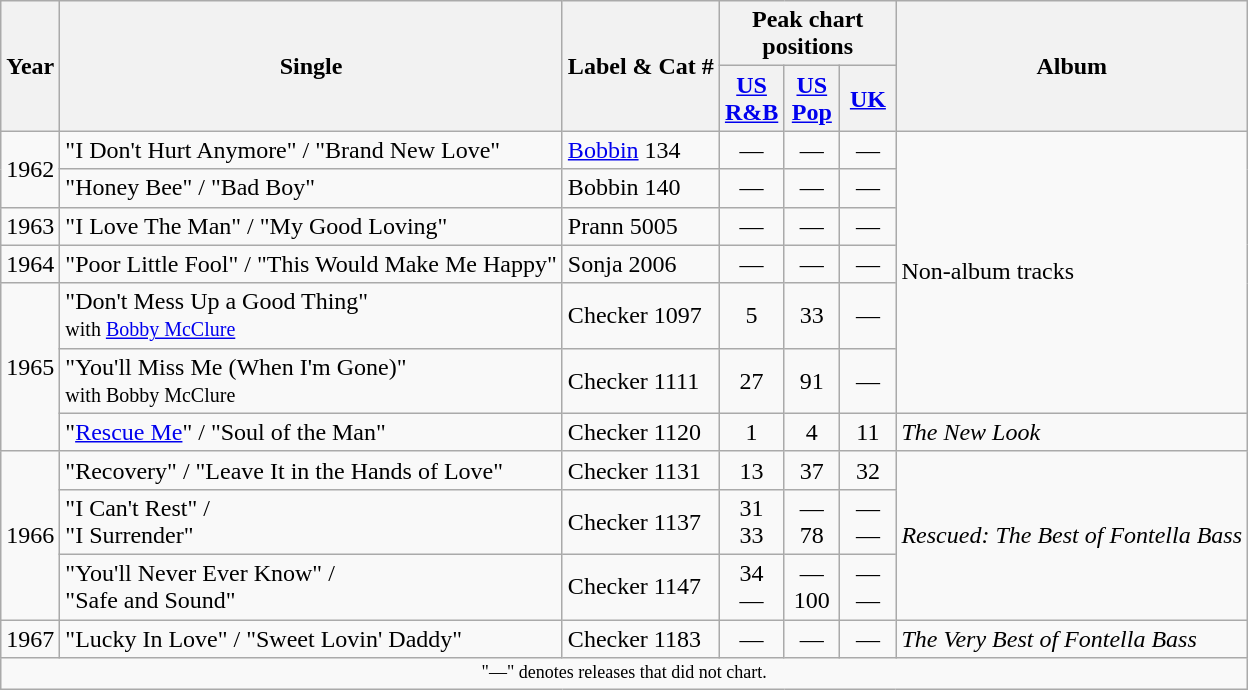<table class="wikitable">
<tr>
<th rowspan="2">Year</th>
<th rowspan="2">Single</th>
<th rowspan="2">Label & Cat #</th>
<th colspan="3">Peak chart positions</th>
<th rowspan="2">Album</th>
</tr>
<tr>
<th style="width:30px;"><a href='#'>US R&B</a><br></th>
<th style="width:30px;"><a href='#'>US Pop</a><br></th>
<th style="width:30px;"><a href='#'>UK</a><br></th>
</tr>
<tr>
<td rowspan="2">1962</td>
<td>"I Don't Hurt Anymore" / "Brand New Love"</td>
<td><a href='#'>Bobbin</a> 134</td>
<td align="center">—</td>
<td align="center">—</td>
<td align="center">—</td>
<td rowspan="6">Non-album tracks</td>
</tr>
<tr>
<td>"Honey Bee" / "Bad Boy"</td>
<td>Bobbin 140</td>
<td align="center">—</td>
<td align="center">—</td>
<td align="center">—</td>
</tr>
<tr>
<td>1963</td>
<td>"I Love The Man" / "My Good Loving"</td>
<td>Prann 5005</td>
<td align="center">—</td>
<td align="center">—</td>
<td align="center">—</td>
</tr>
<tr>
<td>1964</td>
<td>"Poor Little Fool" / "This Would Make Me Happy"</td>
<td>Sonja 2006</td>
<td align="center">—</td>
<td align="center">—</td>
<td align="center">—</td>
</tr>
<tr>
<td rowspan="3">1965</td>
<td>"Don't Mess Up a Good Thing" <br><small>with <a href='#'>Bobby McClure</a></small></td>
<td>Checker 1097</td>
<td align="center">5</td>
<td align="center">33</td>
<td align="center">—</td>
</tr>
<tr>
<td>"You'll Miss Me (When I'm Gone)" <br><small>with Bobby McClure</small></td>
<td>Checker 1111</td>
<td align="center">27</td>
<td align="center">91</td>
<td align="center">—</td>
</tr>
<tr>
<td>"<a href='#'>Rescue Me</a>" / "Soul of the Man"</td>
<td>Checker 1120</td>
<td align="center">1</td>
<td align="center">4</td>
<td align="center">11</td>
<td><em>The New Look</em></td>
</tr>
<tr>
<td rowspan="3">1966</td>
<td>"Recovery" / "Leave It in the Hands of Love"</td>
<td>Checker 1131</td>
<td align="center">13</td>
<td align="center">37</td>
<td align="center">32</td>
<td rowspan="3"><em>Rescued: The Best of Fontella Bass</em></td>
</tr>
<tr>
<td>"I Can't Rest" /<br>"I Surrender"</td>
<td>Checker 1137</td>
<td align="center">31<br>33</td>
<td align="center">—<br>78</td>
<td align="center">—<br>—</td>
</tr>
<tr>
<td>"You'll Never Ever Know" /<br>"Safe and Sound"</td>
<td>Checker 1147</td>
<td align="center">34<br>—</td>
<td align="center">—<br>100</td>
<td align="center">—<br>—</td>
</tr>
<tr>
<td>1967</td>
<td>"Lucky In Love" / "Sweet Lovin' Daddy"</td>
<td>Checker 1183</td>
<td align="center">—</td>
<td align="center">—</td>
<td align="center">—</td>
<td><em>The Very Best of Fontella Bass</em></td>
</tr>
<tr>
<td colspan="9" style="text-align:center; font-size:9pt;">"—" denotes releases that did not chart.</td>
</tr>
</table>
